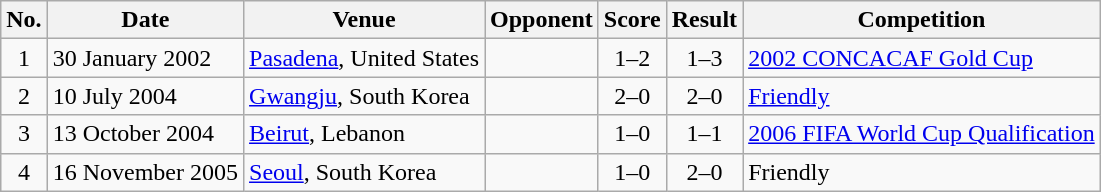<table class="wikitable sortable">
<tr>
<th>No.</th>
<th>Date</th>
<th>Venue</th>
<th>Opponent</th>
<th>Score</th>
<th>Result</th>
<th>Competition</th>
</tr>
<tr>
<td align="center">1</td>
<td>30 January 2002</td>
<td><a href='#'>Pasadena</a>, United States</td>
<td></td>
<td align="center">1–2</td>
<td align="center">1–3</td>
<td><a href='#'>2002 CONCACAF Gold Cup</a></td>
</tr>
<tr>
<td align="center">2</td>
<td>10 July 2004</td>
<td><a href='#'>Gwangju</a>, South Korea</td>
<td></td>
<td align="center">2–0</td>
<td align="center">2–0</td>
<td><a href='#'>Friendly</a></td>
</tr>
<tr>
<td align="center">3</td>
<td>13 October 2004</td>
<td><a href='#'>Beirut</a>, Lebanon</td>
<td></td>
<td align="center">1–0</td>
<td align="center">1–1</td>
<td><a href='#'>2006 FIFA World Cup Qualification</a></td>
</tr>
<tr>
<td align="center">4</td>
<td>16 November 2005</td>
<td><a href='#'>Seoul</a>, South Korea</td>
<td></td>
<td align="center">1–0</td>
<td align="center">2–0</td>
<td>Friendly</td>
</tr>
</table>
